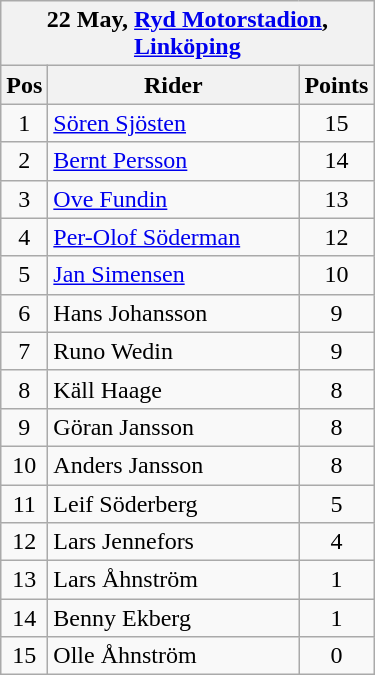<table class="wikitable">
<tr>
<th colspan="6">22 May, <a href='#'>Ryd Motorstadion</a>, <a href='#'>Linköping</a></th>
</tr>
<tr>
<th width=20>Pos</th>
<th width=160>Rider</th>
<th width=30>Points</th>
</tr>
<tr align=center >
<td>1</td>
<td align=left><a href='#'>Sören Sjösten</a></td>
<td>15</td>
</tr>
<tr align=center >
<td>2</td>
<td align=left><a href='#'>Bernt Persson</a></td>
<td>14</td>
</tr>
<tr align=center >
<td>3</td>
<td align=left><a href='#'>Ove Fundin</a></td>
<td>13</td>
</tr>
<tr align=center >
<td>4</td>
<td align=left><a href='#'>Per-Olof Söderman</a></td>
<td>12</td>
</tr>
<tr align=center >
<td>5</td>
<td align=left><a href='#'>Jan Simensen</a></td>
<td>10</td>
</tr>
<tr align=center >
<td>6</td>
<td align=left>Hans Johansson</td>
<td>9</td>
</tr>
<tr align=center >
<td>7</td>
<td align=left>Runo Wedin</td>
<td>9</td>
</tr>
<tr align=center >
<td>8</td>
<td align=left>Käll Haage</td>
<td>8</td>
</tr>
<tr align=center>
<td>9</td>
<td align=left>Göran Jansson</td>
<td>8</td>
</tr>
<tr align=center>
<td>10</td>
<td align=left>Anders Jansson</td>
<td>8</td>
</tr>
<tr align=center>
<td>11</td>
<td align=left>Leif Söderberg</td>
<td>5</td>
</tr>
<tr align=center>
<td>12</td>
<td align=left>Lars Jennefors</td>
<td>4</td>
</tr>
<tr align=center>
<td>13</td>
<td align=left>Lars Åhnström</td>
<td>1</td>
</tr>
<tr align=center>
<td>14</td>
<td align=left>Benny Ekberg</td>
<td>1</td>
</tr>
<tr align=center>
<td>15</td>
<td align=left>Olle Åhnström</td>
<td>0</td>
</tr>
</table>
